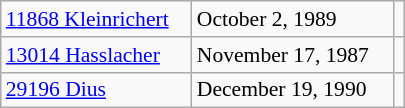<table class="wikitable floatright" style="font-size: 0.9em; width: 270px;">
<tr>
<td><a href='#'>11868 Kleinrichert</a></td>
<td>October 2, 1989</td>
<td></td>
</tr>
<tr>
<td><a href='#'>13014 Hasslacher</a></td>
<td>November 17, 1987</td>
<td></td>
</tr>
<tr>
<td><a href='#'>29196 Dius</a></td>
<td>December 19, 1990</td>
<td></td>
</tr>
</table>
